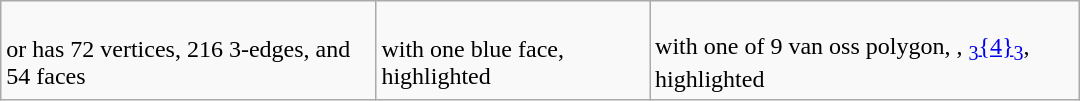<table class=wikitable width=720>
<tr>
<td><br> or  has 72 vertices, 216 3-edges, and 54  faces</td>
<td><br> with one blue face,  highlighted</td>
<td><br> with one of 9 van oss polygon, , <a href='#'><sub>3</sub>{4}<sub>3</sub></a>, highlighted</td>
</tr>
</table>
